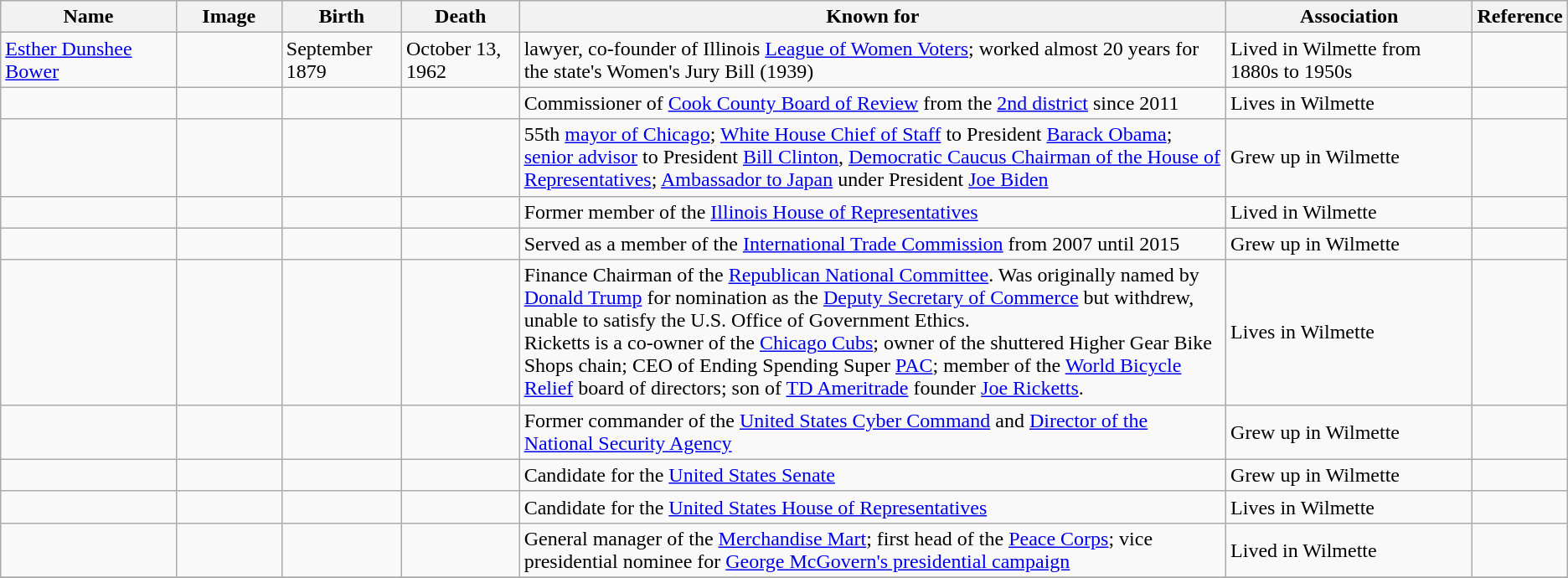<table class="wikitable sortable">
<tr>
<th scope="col" width="140">Name</th>
<th scope="col" width="80" class="unsortable">Image</th>
<th scope="col" width="90">Birth</th>
<th scope="col" width="90">Death</th>
<th scope="col" width="600" class="unsortable">Known for</th>
<th scope="col" width="200" class="unsortable">Association</th>
<th scope="col" width="30" class="unsortable">Reference</th>
</tr>
<tr>
<td><a href='#'>Esther Dunshee Bower</a></td>
<td></td>
<td>September 1879</td>
<td>October 13, 1962</td>
<td>lawyer, co-founder of Illinois <a href='#'>League of Women Voters</a>; worked almost 20 years for the state's Women's Jury Bill (1939)</td>
<td>Lived in Wilmette from 1880s to 1950s</td>
<td></td>
</tr>
<tr>
<td></td>
<td></td>
<td align=right></td>
<td></td>
<td>Commissioner of <a href='#'>Cook County Board of Review</a> from the <a href='#'>2nd district</a> since 2011</td>
<td>Lives in Wilmette</td>
<td align="center"></td>
</tr>
<tr>
<td></td>
<td></td>
<td align=right></td>
<td></td>
<td>55th <a href='#'>mayor of Chicago</a>; <a href='#'>White House Chief of Staff</a> to President <a href='#'>Barack Obama</a>; <a href='#'>senior advisor</a> to President <a href='#'>Bill Clinton</a>, <a href='#'>Democratic Caucus Chairman of the House of Representatives</a>; <a href='#'>Ambassador to Japan</a> under President <a href='#'>Joe Biden</a></td>
<td>Grew up in Wilmette</td>
<td align="center"></td>
</tr>
<tr>
<td></td>
<td></td>
<td align=right></td>
<td></td>
<td>Former member of the <a href='#'>Illinois House of Representatives</a></td>
<td>Lived in Wilmette</td>
<td align="center"></td>
</tr>
<tr>
<td></td>
<td></td>
<td align=right></td>
<td></td>
<td>Served as a member of the <a href='#'>International Trade Commission</a> from 2007 until 2015</td>
<td>Grew up in Wilmette</td>
<td align="center"></td>
</tr>
<tr>
<td></td>
<td></td>
<td align=right></td>
<td></td>
<td>Finance Chairman of the <a href='#'>Republican National Committee</a>.  Was originally named by <a href='#'>Donald Trump</a> for nomination as the <a href='#'>Deputy Secretary of Commerce</a> but withdrew, unable to satisfy the U.S. Office of Government Ethics.<br>Ricketts is a co-owner of the <a href='#'>Chicago Cubs</a>; owner of the shuttered Higher Gear Bike Shops chain; CEO of Ending Spending Super <a href='#'>PAC</a>; member of the <a href='#'>World Bicycle Relief</a> board of directors; son of <a href='#'>TD Ameritrade</a> founder <a href='#'>Joe Ricketts</a>.</td>
<td>Lives in Wilmette</td>
<td align="center"></td>
</tr>
<tr>
<td></td>
<td></td>
<td align=right></td>
<td></td>
<td>Former commander of the <a href='#'>United States Cyber Command</a> and <a href='#'>Director of the National Security Agency</a></td>
<td>Grew up in Wilmette</td>
<td align="center"></td>
</tr>
<tr>
<td></td>
<td></td>
<td align=right></td>
<td></td>
<td>Candidate for the <a href='#'>United States Senate</a></td>
<td>Grew up in Wilmette</td>
<td align="center"></td>
</tr>
<tr>
<td></td>
<td></td>
<td align=right></td>
<td></td>
<td>Candidate for the <a href='#'>United States House of Representatives</a></td>
<td>Lives in Wilmette</td>
<td align="center"></td>
</tr>
<tr>
<td></td>
<td></td>
<td align=right></td>
<td align=right></td>
<td>General manager of the <a href='#'>Merchandise Mart</a>; first head of the <a href='#'>Peace Corps</a>; vice presidential nominee for <a href='#'>George McGovern's presidential campaign</a></td>
<td>Lived in Wilmette</td>
<td align="center"></td>
</tr>
<tr>
</tr>
</table>
